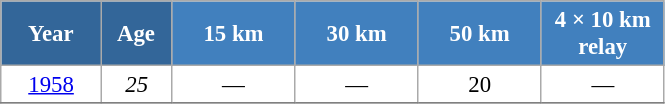<table class="wikitable" style="font-size:95%; text-align:center; border:grey solid 1px; border-collapse:collapse; background:#ffffff;">
<tr>
<th style="background-color:#369; color:white; width:60px;"> Year </th>
<th style="background-color:#369; color:white; width:40px;"> Age </th>
<th style="background-color:#4180be; color:white; width:75px;"> 15 km </th>
<th style="background-color:#4180be; color:white; width:75px;"> 30 km </th>
<th style="background-color:#4180be; color:white; width:75px;"> 50 km </th>
<th style="background-color:#4180be; color:white; width:75px;"> 4 × 10 km <br> relay </th>
</tr>
<tr>
<td><a href='#'>1958</a></td>
<td><em>25</em></td>
<td>—</td>
<td>—</td>
<td>20</td>
<td>—</td>
</tr>
<tr>
</tr>
</table>
